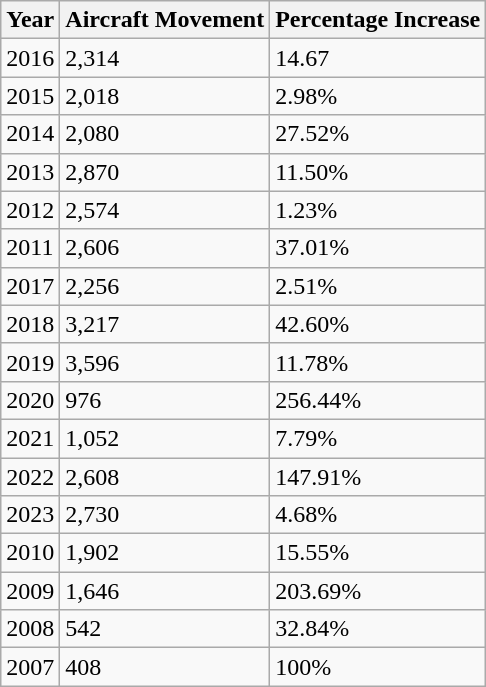<table class="wikitable sortable">
<tr>
<th>Year</th>
<th>Aircraft Movement</th>
<th>Percentage Increase</th>
</tr>
<tr>
<td>2016</td>
<td>2,314</td>
<td>14.67</td>
</tr>
<tr>
<td>2015</td>
<td>2,018</td>
<td>2.98%</td>
</tr>
<tr>
<td>2014</td>
<td>2,080</td>
<td>27.52%</td>
</tr>
<tr>
<td>2013</td>
<td>2,870</td>
<td>11.50%</td>
</tr>
<tr>
<td>2012</td>
<td>2,574</td>
<td>1.23%</td>
</tr>
<tr>
<td>2011</td>
<td>2,606</td>
<td>37.01%</td>
</tr>
<tr>
<td>2017</td>
<td>2,256</td>
<td>2.51%</td>
</tr>
<tr>
<td>2018</td>
<td>3,217</td>
<td>42.60%</td>
</tr>
<tr>
<td>2019</td>
<td>3,596</td>
<td>11.78%</td>
</tr>
<tr>
<td>2020</td>
<td>976</td>
<td>256.44%</td>
</tr>
<tr>
<td>2021</td>
<td>1,052</td>
<td>7.79%</td>
</tr>
<tr>
<td>2022</td>
<td>2,608</td>
<td>147.91%</td>
</tr>
<tr>
<td>2023</td>
<td>2,730</td>
<td>4.68%</td>
</tr>
<tr>
<td>2010</td>
<td>1,902</td>
<td>15.55%</td>
</tr>
<tr>
<td>2009</td>
<td>1,646</td>
<td>203.69%</td>
</tr>
<tr>
<td>2008</td>
<td>542</td>
<td>32.84%</td>
</tr>
<tr>
<td>2007</td>
<td>408</td>
<td>100%</td>
</tr>
</table>
